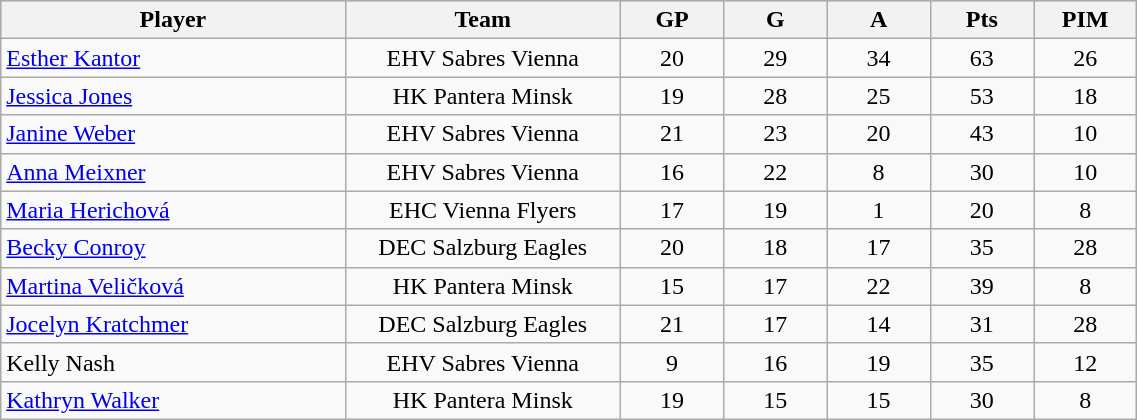<table class="wikitable sortable" style="text-align:center; width:60%">
<tr style="background-color:#BCD2EE">
<th width="25%" class="unsortable">Player</th>
<th width="20%" class="unsortable">Team</th>
<th width="7.5%">GP</th>
<th width="7.5%">G</th>
<th width="7.5%">A</th>
<th width="7.5%">Pts</th>
<th width="7.5%">PIM</th>
</tr>
<tr>
<td style="text-align:left"><a href='#'>Esther Kantor</a></td>
<td>EHV Sabres Vienna</td>
<td>20</td>
<td>29</td>
<td>34</td>
<td>63</td>
<td>26</td>
</tr>
<tr>
<td style="text-align:left"><a href='#'>Jessica Jones</a></td>
<td>HK Pantera Minsk</td>
<td>19</td>
<td>28</td>
<td>25</td>
<td>53</td>
<td>18</td>
</tr>
<tr>
<td style="text-align:left"><a href='#'>Janine Weber</a></td>
<td>EHV Sabres Vienna</td>
<td>21</td>
<td>23</td>
<td>20</td>
<td>43</td>
<td>10</td>
</tr>
<tr>
<td style="text-align:left"><a href='#'>Anna Meixner</a></td>
<td>EHV Sabres Vienna</td>
<td>16</td>
<td>22</td>
<td>8</td>
<td>30</td>
<td>10</td>
</tr>
<tr>
<td style="text-align:left"><a href='#'>Maria Herichová</a></td>
<td>EHC Vienna Flyers</td>
<td>17</td>
<td>19</td>
<td>1</td>
<td>20</td>
<td>8</td>
</tr>
<tr>
<td style="text-align:left"><a href='#'>Becky Conroy</a></td>
<td>DEC Salzburg Eagles</td>
<td>20</td>
<td>18</td>
<td>17</td>
<td>35</td>
<td>28</td>
</tr>
<tr>
<td style="text-align:left"><a href='#'>Martina Veličková</a></td>
<td>HK Pantera Minsk</td>
<td>15</td>
<td>17</td>
<td>22</td>
<td>39</td>
<td>8</td>
</tr>
<tr>
<td style="text-align:left"><a href='#'>Jocelyn Kratchmer</a></td>
<td>DEC Salzburg Eagles</td>
<td>21</td>
<td>17</td>
<td>14</td>
<td>31</td>
<td>28</td>
</tr>
<tr>
<td style="text-align:left">Kelly Nash</td>
<td>EHV Sabres Vienna</td>
<td>9</td>
<td>16</td>
<td>19</td>
<td>35</td>
<td>12</td>
</tr>
<tr>
<td style="text-align:left"><a href='#'>Kathryn Walker</a></td>
<td>HK Pantera Minsk</td>
<td>19</td>
<td>15</td>
<td>15</td>
<td>30</td>
<td>8</td>
</tr>
</table>
